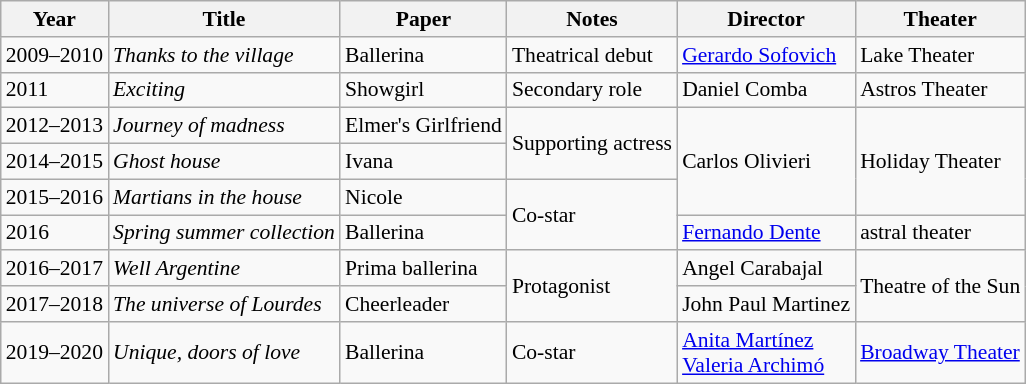<table class="wikitable" style="font-size: 90%;">
<tr>
<th>Year</th>
<th>Title</th>
<th>Paper</th>
<th>Notes</th>
<th>Director</th>
<th>Theater</th>
</tr>
<tr>
<td>2009–2010</td>
<td><em>Thanks to the village</em></td>
<td>Ballerina</td>
<td>Theatrical debut</td>
<td><a href='#'>Gerardo Sofovich</a></td>
<td>Lake Theater</td>
</tr>
<tr>
<td>2011</td>
<td><em>Exciting</em></td>
<td>Showgirl</td>
<td>Secondary role</td>
<td>Daniel Comba</td>
<td>Astros Theater</td>
</tr>
<tr>
<td>2012–2013</td>
<td><em>Journey of madness</em></td>
<td>Elmer's Girlfriend</td>
<td rowspan="2">Supporting actress</td>
<td rowspan="3">Carlos Olivieri</td>
<td rowspan="3">Holiday Theater</td>
</tr>
<tr>
<td>2014–2015</td>
<td><em>Ghost house</em></td>
<td>Ivana</td>
</tr>
<tr>
<td>2015–2016</td>
<td><em>Martians in the house</em></td>
<td>Nicole</td>
<td rowspan="2">Co-star</td>
</tr>
<tr>
<td>2016</td>
<td><em>Spring summer collection</em></td>
<td>Ballerina</td>
<td><a href='#'>Fernando Dente</a></td>
<td>astral theater</td>
</tr>
<tr>
<td>2016–2017</td>
<td><em>Well Argentine</em></td>
<td>Prima ballerina</td>
<td rowspan="2">Protagonist</td>
<td>Angel Carabajal</td>
<td rowspan="2">Theatre of the Sun</td>
</tr>
<tr>
<td>2017–2018</td>
<td><em>The universe of Lourdes</em></td>
<td>Cheerleader</td>
<td>John Paul Martinez</td>
</tr>
<tr>
<td>2019–2020</td>
<td><em>Unique, doors of love</em></td>
<td>Ballerina</td>
<td>Co-star</td>
<td><a href='#'>Anita Martínez</a><br><a href='#'>Valeria Archimó</a></td>
<td><a href='#'>Broadway Theater</a></td>
</tr>
</table>
